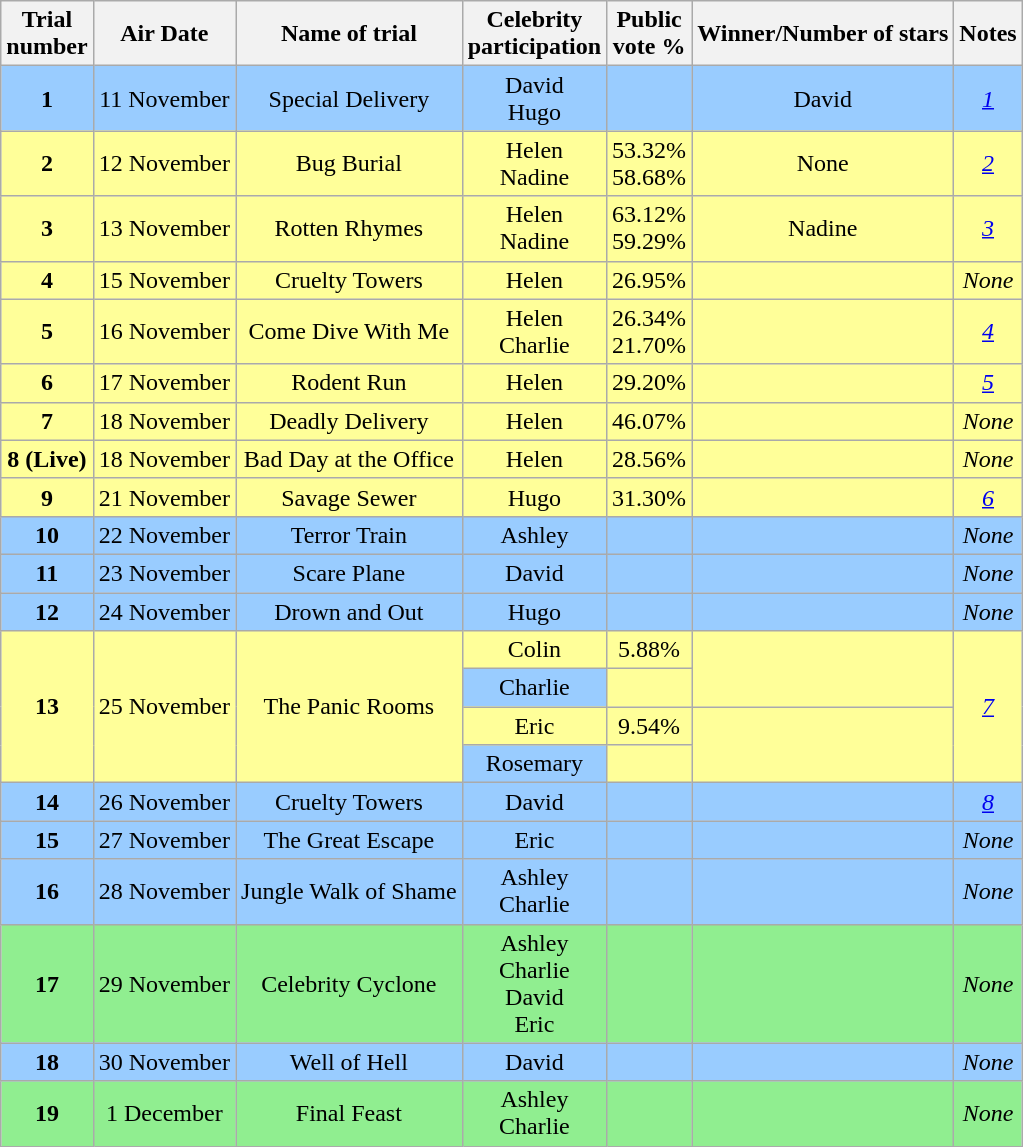<table class=wikitable style="text-align:center">
<tr>
<th scope="col">Trial<br>number</th>
<th scope="col">Air Date</th>
<th scope="col">Name of trial</th>
<th scope="col">Celebrity<br>participation</th>
<th scope="col">Public<br>vote %</th>
<th scope="col">Winner/Number of stars</th>
<th scope="col">Notes</th>
</tr>
<tr style="background:#9cf;">
<td><strong>1</strong></td>
<td>11 November</td>
<td>Special Delivery</td>
<td>David<br>Hugo</td>
<td></td>
<td>David</td>
<td><em><cite><a href='#'>1</a></cite></em></td>
</tr>
<tr style="background:#ff9;">
<td><strong>2</strong></td>
<td>12 November</td>
<td>Bug Burial</td>
<td>Helen<br>Nadine</td>
<td>53.32%<br>58.68%</td>
<td>None</td>
<td><em><cite><a href='#'>2</a></cite></em></td>
</tr>
<tr style="background:#ff9;">
<td><strong>3</strong></td>
<td>13 November</td>
<td>Rotten Rhymes</td>
<td>Helen<br>Nadine</td>
<td>63.12%<br>59.29%</td>
<td>Nadine</td>
<td><em><cite><a href='#'>3</a></cite></em></td>
</tr>
<tr style="background:#ff9;">
<td><strong>4</strong></td>
<td>15 November</td>
<td>Cruelty Towers</td>
<td>Helen</td>
<td>26.95%</td>
<td></td>
<td><em>None</em></td>
</tr>
<tr style="background:#ff9;">
<td><strong>5</strong></td>
<td>16 November</td>
<td>Come Dive With Me</td>
<td>Helen<br>Charlie</td>
<td>26.34%<br>21.70%</td>
<td><br></td>
<td><em><cite><a href='#'>4</a></cite></em></td>
</tr>
<tr style="background:#ff9;">
<td><strong>6</strong></td>
<td>17 November</td>
<td>Rodent Run</td>
<td>Helen</td>
<td>29.20%</td>
<td></td>
<td><em><cite><a href='#'>5</a></cite></em></td>
</tr>
<tr style="background:#ff9;">
<td><strong>7</strong></td>
<td>18 November</td>
<td>Deadly Delivery</td>
<td>Helen</td>
<td>46.07%</td>
<td></td>
<td><em>None</em></td>
</tr>
<tr style="background:#ff9;">
<td><strong>8 (Live)</strong></td>
<td>18 November</td>
<td>Bad Day at the Office</td>
<td>Helen</td>
<td>28.56%</td>
<td></td>
<td><em>None</em></td>
</tr>
<tr style="background:#ff9;">
<td><strong>9</strong></td>
<td>21 November</td>
<td>Savage Sewer</td>
<td>Hugo</td>
<td>31.30%</td>
<td></td>
<td><em><cite><a href='#'>6</a></cite></em></td>
</tr>
<tr style="background:#9cf;">
<td><strong>10</strong></td>
<td>22 November</td>
<td>Terror Train</td>
<td>Ashley</td>
<td></td>
<td></td>
<td><em>None</em></td>
</tr>
<tr style="background:#9cf;">
<td><strong>11</strong></td>
<td>23 November</td>
<td>Scare Plane</td>
<td>David</td>
<td></td>
<td></td>
<td><em>None</em></td>
</tr>
<tr style="background:#9cf;">
<td><strong>12</strong></td>
<td>24 November</td>
<td>Drown and Out</td>
<td>Hugo</td>
<td></td>
<td></td>
<td><em>None</em></td>
</tr>
<tr style="background:#ff9;">
<td rowspan=4><strong>13</strong></td>
<td rowspan=4>25 November</td>
<td rowspan=4>The Panic Rooms</td>
<td>Colin</td>
<td>5.88%</td>
<td rowspan=2></td>
<td rowspan=4><em><cite><a href='#'>7</a></cite></em></td>
</tr>
<tr style="background:#ff9;">
<td style="background:#9cf;">Charlie</td>
<td></td>
</tr>
<tr style="background:#ff9;">
<td>Eric</td>
<td>9.54%</td>
<td rowspan=2></td>
</tr>
<tr style="background:#ff9;">
<td style="background:#9cf;">Rosemary</td>
<td></td>
</tr>
<tr style="background:#9cf;">
<td><strong>14</strong></td>
<td>26 November</td>
<td>Cruelty Towers</td>
<td>David</td>
<td></td>
<td></td>
<td><em><cite><a href='#'>8</a></cite></em></td>
</tr>
<tr style="background:#9cf;">
<td><strong>15</strong></td>
<td>27 November</td>
<td>The Great Escape</td>
<td>Eric</td>
<td></td>
<td></td>
<td><em>None</em></td>
</tr>
<tr style="background:#9cf;">
<td><strong>16</strong></td>
<td>28 November</td>
<td>Jungle Walk of Shame</td>
<td>Ashley<br>Charlie</td>
<td></td>
<td></td>
<td><em>None</em></td>
</tr>
<tr style="background:#90EE90;">
<td><strong>17</strong></td>
<td>29 November</td>
<td>Celebrity Cyclone</td>
<td>Ashley<br>Charlie<br>David<br>Eric</td>
<td></td>
<td></td>
<td><em>None</em></td>
</tr>
<tr style="background:#9cf;">
<td><strong>18</strong></td>
<td>30 November</td>
<td>Well of Hell</td>
<td>David</td>
<td></td>
<td></td>
<td><em>None</em></td>
</tr>
<tr style="background:#90EE90;">
<td><strong>19</strong></td>
<td>1 December</td>
<td>Final Feast</td>
<td>Ashley<br>Charlie</td>
<td></td>
<td><br></td>
<td><em>None</em></td>
</tr>
</table>
